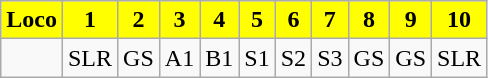<table class="wikitable plainrowheaders unsortable" style="text-align:center">
<tr>
<th scope="col" style="background:yellow;">Loco</th>
<th scope="col" style="background:yellow;">1</th>
<th scope="col" style="background:yellow;">2</th>
<th scope="col" style="background:yellow;">3</th>
<th scope="col" style="background:yellow;">4</th>
<th scope="col" style="background:yellow;">5</th>
<th scope="col" style="background:yellow;">6</th>
<th scope="col" style="background:yellow;">7</th>
<th scope="col" style="background:yellow;">8</th>
<th scope="col" style="background:yellow;">9</th>
<th scope="col" style="background:yellow;">10</th>
</tr>
<tr>
<td></td>
<td>SLR</td>
<td>GS</td>
<td>A1</td>
<td>B1</td>
<td>S1</td>
<td>S2</td>
<td>S3</td>
<td>GS</td>
<td>GS</td>
<td>SLR</td>
</tr>
</table>
